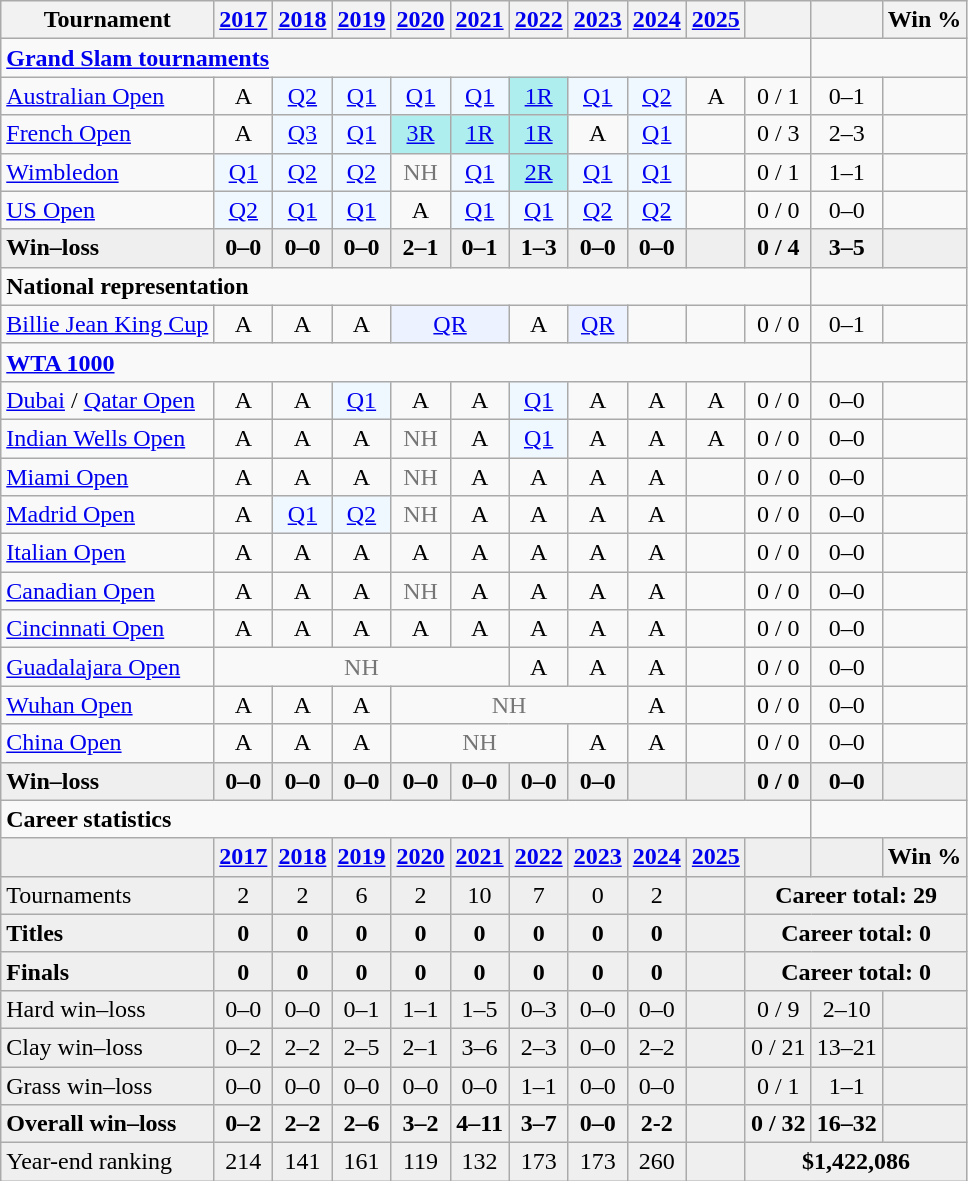<table class="wikitable nowrap" style=text-align:center>
<tr>
<th>Tournament</th>
<th><a href='#'>2017</a></th>
<th><a href='#'>2018</a></th>
<th><a href='#'>2019</a></th>
<th><a href='#'>2020</a></th>
<th><a href='#'>2021</a></th>
<th><a href='#'>2022</a></th>
<th><a href='#'>2023</a></th>
<th><a href='#'>2024</a></th>
<th><a href='#'>2025</a></th>
<th></th>
<th></th>
<th>Win %</th>
</tr>
<tr>
<td colspan="11" align="left"><strong><a href='#'>Grand Slam tournaments</a></strong></td>
</tr>
<tr>
<td align=left><a href='#'>Australian Open</a></td>
<td>A</td>
<td bgcolor=f0f8ff><a href='#'>Q2</a></td>
<td bgcolor=f0f8ff><a href='#'>Q1</a></td>
<td bgcolor=f0f8ff><a href='#'>Q1</a></td>
<td bgcolor=f0f8ff><a href='#'>Q1</a></td>
<td bgcolor=afeeee><a href='#'>1R</a></td>
<td bgcolor=f0f8ff><a href='#'>Q1</a></td>
<td bgcolor=f0f8ff><a href='#'>Q2</a></td>
<td>A</td>
<td>0 / 1</td>
<td>0–1</td>
<td></td>
</tr>
<tr>
<td align=left><a href='#'>French Open</a></td>
<td>A</td>
<td bgcolor=f0f8ff><a href='#'>Q3</a></td>
<td bgcolor=f0f8ff><a href='#'>Q1</a></td>
<td bgcolor=afeeee><a href='#'>3R</a></td>
<td bgcolor=afeeee><a href='#'>1R</a></td>
<td bgcolor=afeeee><a href='#'>1R</a></td>
<td>A</td>
<td bgcolor=f0f8ff><a href='#'>Q1</a></td>
<td></td>
<td>0 / 3</td>
<td>2–3</td>
<td></td>
</tr>
<tr>
<td align=left><a href='#'>Wimbledon</a></td>
<td bgcolor=f0f8ff><a href='#'>Q1</a></td>
<td bgcolor=f0f8ff><a href='#'>Q2</a></td>
<td bgcolor=f0f8ff><a href='#'>Q2</a></td>
<td style=color:#767676>NH</td>
<td bgcolor=f0f8ff><a href='#'>Q1</a></td>
<td bgcolor=afeeee><a href='#'>2R</a></td>
<td bgcolor=f0f8ff><a href='#'>Q1</a></td>
<td bgcolor=f0f8ff><a href='#'>Q1</a></td>
<td></td>
<td>0 / 1</td>
<td>1–1</td>
<td></td>
</tr>
<tr>
<td align=left><a href='#'>US Open</a></td>
<td bgcolor=f0f8ff><a href='#'>Q2</a></td>
<td bgcolor=f0f8ff><a href='#'>Q1</a></td>
<td bgcolor=f0f8ff><a href='#'>Q1</a></td>
<td>A</td>
<td bgcolor=f0f8ff><a href='#'>Q1</a></td>
<td bgcolor=f0f8ff><a href='#'>Q1</a></td>
<td bgcolor=f0f8ff><a href='#'>Q2</a></td>
<td bgcolor=f0f8ff><a href='#'>Q2</a></td>
<td></td>
<td>0 / 0</td>
<td>0–0</td>
<td></td>
</tr>
<tr style=background:#efefef;font-weight:bold>
<td align=left>Win–loss</td>
<td>0–0</td>
<td>0–0</td>
<td>0–0</td>
<td>2–1</td>
<td>0–1</td>
<td>1–3</td>
<td>0–0</td>
<td>0–0</td>
<td></td>
<td>0 / 4</td>
<td>3–5</td>
<td></td>
</tr>
<tr>
<td colspan="11" align=left><strong>National representation</strong></td>
</tr>
<tr>
<td align=left><a href='#'>Billie Jean King Cup</a></td>
<td>A</td>
<td>A</td>
<td>A</td>
<td colspan="2" bgcolor=ecf2ff><a href='#'>QR</a></td>
<td>A</td>
<td bgcolor=ecf2ff><a href='#'>QR</a></td>
<td></td>
<td></td>
<td>0 / 0</td>
<td>0–1</td>
<td></td>
</tr>
<tr>
<td colspan="11" align="left"><strong><a href='#'>WTA 1000</a></strong></td>
</tr>
<tr>
<td align=left><a href='#'>Dubai</a> / <a href='#'>Qatar Open</a></td>
<td>A</td>
<td>A</td>
<td bgcolor=f0f8ff><a href='#'>Q1</a></td>
<td>A</td>
<td>A</td>
<td bgcolor=f0f8ff><a href='#'>Q1</a></td>
<td>A</td>
<td>A</td>
<td>A</td>
<td>0 / 0</td>
<td>0–0</td>
<td></td>
</tr>
<tr>
<td align=left><a href='#'>Indian Wells Open</a></td>
<td>A</td>
<td>A</td>
<td>A</td>
<td style=color:#767676>NH</td>
<td>A</td>
<td bgcolor=f0f8ff><a href='#'>Q1</a></td>
<td>A</td>
<td>A</td>
<td>A</td>
<td>0 / 0</td>
<td>0–0</td>
<td></td>
</tr>
<tr>
<td align=left><a href='#'>Miami Open</a></td>
<td>A</td>
<td>A</td>
<td>A</td>
<td style=color:#767676>NH</td>
<td>A</td>
<td>A</td>
<td>A</td>
<td>A</td>
<td></td>
<td>0 / 0</td>
<td>0–0</td>
<td></td>
</tr>
<tr>
<td align="left"><a href='#'>Madrid Open</a></td>
<td>A</td>
<td bgcolor="f0f8ff"><a href='#'>Q1</a></td>
<td bgcolor="f0f8ff"><a href='#'>Q2</a></td>
<td style="color:#767676">NH</td>
<td>A</td>
<td>A</td>
<td>A</td>
<td>A</td>
<td></td>
<td>0 / 0</td>
<td>0–0</td>
<td></td>
</tr>
<tr>
<td align=left><a href='#'>Italian Open</a></td>
<td>A</td>
<td>A</td>
<td>A</td>
<td>A</td>
<td>A</td>
<td>A</td>
<td>A</td>
<td>A</td>
<td></td>
<td>0 / 0</td>
<td>0–0</td>
<td></td>
</tr>
<tr>
<td align=left><a href='#'>Canadian Open</a></td>
<td>A</td>
<td>A</td>
<td>A</td>
<td style=color:#767676>NH</td>
<td>A</td>
<td>A</td>
<td>A</td>
<td>A</td>
<td></td>
<td>0 / 0</td>
<td>0–0</td>
<td></td>
</tr>
<tr>
<td align=left><a href='#'>Cincinnati Open</a></td>
<td>A</td>
<td>A</td>
<td>A</td>
<td>A</td>
<td>A</td>
<td>A</td>
<td>A</td>
<td>A</td>
<td></td>
<td>0 / 0</td>
<td>0–0</td>
<td></td>
</tr>
<tr>
<td align="left"><a href='#'>Guadalajara Open</a></td>
<td colspan="5" style="color:#767676">NH</td>
<td>A</td>
<td>A</td>
<td>A</td>
<td></td>
<td>0 / 0</td>
<td>0–0</td>
<td></td>
</tr>
<tr>
<td align="left"><a href='#'>Wuhan Open</a></td>
<td>A</td>
<td>A</td>
<td>A</td>
<td colspan="4" style="color:#767676">NH</td>
<td>A</td>
<td></td>
<td>0 / 0</td>
<td>0–0</td>
<td></td>
</tr>
<tr>
<td align="left"><a href='#'>China Open</a></td>
<td>A</td>
<td>A</td>
<td>A</td>
<td colspan="3" style="color:#767676">NH</td>
<td>A</td>
<td>A</td>
<td></td>
<td>0 / 0</td>
<td>0–0</td>
<td></td>
</tr>
<tr style=background:#efefef;font-weight:bold>
<td align=left>Win–loss</td>
<td>0–0</td>
<td>0–0</td>
<td>0–0</td>
<td>0–0</td>
<td>0–0</td>
<td>0–0</td>
<td>0–0</td>
<td></td>
<td></td>
<td>0 / 0</td>
<td>0–0</td>
<td></td>
</tr>
<tr>
<td colspan="11" align="left"><strong>Career statistics</strong></td>
</tr>
<tr style=background:#efefef;font-weight:bold>
<td></td>
<td><a href='#'>2017</a></td>
<td><a href='#'>2018</a></td>
<td><a href='#'>2019</a></td>
<td><a href='#'>2020</a></td>
<td><a href='#'>2021</a></td>
<td><a href='#'>2022</a></td>
<td><a href='#'>2023</a></td>
<td><a href='#'>2024</a></td>
<td><a href='#'>2025</a></td>
<td></td>
<td></td>
<td>Win %</td>
</tr>
<tr bgcolor=efefef>
<td align=left>Tournaments</td>
<td>2</td>
<td>2</td>
<td>6</td>
<td>2</td>
<td>10</td>
<td>7</td>
<td>0</td>
<td>2</td>
<td></td>
<td colspan="3"><strong>Career total: 29</strong></td>
</tr>
<tr style=background:#efefef;font-weight:bold>
<td align=left>Titles</td>
<td>0</td>
<td>0</td>
<td>0</td>
<td>0</td>
<td>0</td>
<td>0</td>
<td>0</td>
<td>0</td>
<td></td>
<td colspan="3">Career total: 0</td>
</tr>
<tr style=background:#efefef;font-weight:bold>
<td align=left>Finals</td>
<td>0</td>
<td>0</td>
<td>0</td>
<td>0</td>
<td>0</td>
<td>0</td>
<td>0</td>
<td>0</td>
<td></td>
<td colspan="3">Career total: 0</td>
</tr>
<tr bgcolor=efefef>
<td align=left>Hard win–loss</td>
<td>0–0</td>
<td>0–0</td>
<td>0–1</td>
<td>1–1</td>
<td>1–5</td>
<td>0–3</td>
<td>0–0</td>
<td>0–0</td>
<td></td>
<td>0 / 9</td>
<td>2–10</td>
<td></td>
</tr>
<tr bgcolor=efefef>
<td align=left>Clay win–loss</td>
<td>0–2</td>
<td>2–2</td>
<td>2–5</td>
<td>2–1</td>
<td>3–6</td>
<td>2–3</td>
<td>0–0</td>
<td>2–2</td>
<td></td>
<td>0 / 21</td>
<td>13–21</td>
<td></td>
</tr>
<tr bgcolor=efefef>
<td align=left>Grass win–loss</td>
<td>0–0</td>
<td>0–0</td>
<td>0–0</td>
<td>0–0</td>
<td>0–0</td>
<td>1–1</td>
<td>0–0</td>
<td>0–0</td>
<td></td>
<td>0 / 1</td>
<td>1–1</td>
<td></td>
</tr>
<tr style=background:#efefef;font-weight:bold>
<td align=left>Overall win–loss</td>
<td>0–2</td>
<td>2–2</td>
<td>2–6</td>
<td>3–2</td>
<td>4–11</td>
<td>3–7</td>
<td>0–0</td>
<td>2-2</td>
<td></td>
<td>0 / 32</td>
<td>16–32</td>
<td></td>
</tr>
<tr style=background:#efefef>
<td align=left>Year-end ranking</td>
<td>214</td>
<td>141</td>
<td>161</td>
<td>119</td>
<td>132</td>
<td>173</td>
<td>173</td>
<td>260</td>
<td></td>
<td colspan="3"><strong>$1,422,086</strong></td>
</tr>
</table>
